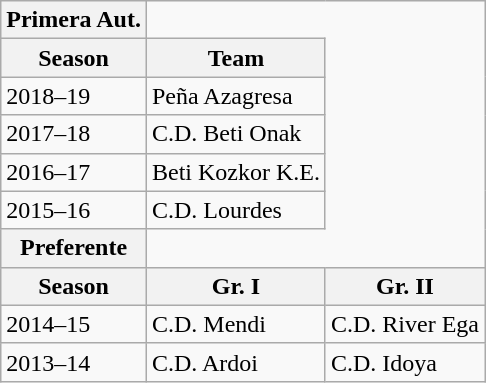<table class="wikitable">
<tr>
<th>Primera Aut.</th>
</tr>
<tr>
<th>Season</th>
<th>Team</th>
</tr>
<tr>
<td>2018–19</td>
<td>Peña Azagresa</td>
</tr>
<tr>
<td>2017–18</td>
<td>C.D. Beti Onak</td>
</tr>
<tr>
<td>2016–17</td>
<td>Beti Kozkor K.E.</td>
</tr>
<tr>
<td>2015–16</td>
<td>C.D. Lourdes</td>
</tr>
<tr>
<th>Preferente</th>
</tr>
<tr>
<th>Season</th>
<th>Gr. I</th>
<th>Gr. II</th>
</tr>
<tr>
<td>2014–15</td>
<td>C.D. Mendi</td>
<td>C.D. River Ega</td>
</tr>
<tr>
<td>2013–14</td>
<td>C.D. Ardoi</td>
<td>C.D. Idoya</td>
</tr>
</table>
